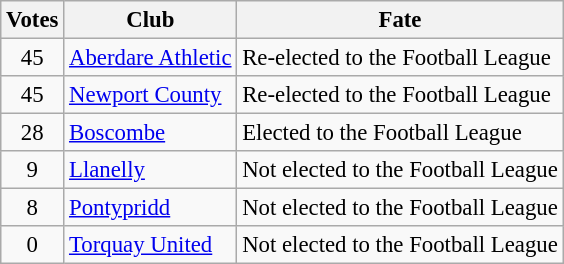<table class="wikitable" style="font-size:95%;">
<tr>
<th>Votes</th>
<th>Club</th>
<th>Fate</th>
</tr>
<tr>
<td align="center">45</td>
<td><a href='#'>Aberdare Athletic</a></td>
<td>Re-elected to the Football League</td>
</tr>
<tr>
<td align="center">45</td>
<td><a href='#'>Newport County</a></td>
<td>Re-elected to the Football League</td>
</tr>
<tr>
<td align="center">28</td>
<td><a href='#'>Boscombe</a></td>
<td>Elected to the Football League</td>
</tr>
<tr>
<td align="center">9</td>
<td><a href='#'>Llanelly</a></td>
<td>Not elected to the Football League</td>
</tr>
<tr>
<td align="center">8</td>
<td><a href='#'>Pontypridd</a></td>
<td>Not elected to the Football League</td>
</tr>
<tr>
<td align="center">0</td>
<td><a href='#'>Torquay United</a></td>
<td>Not elected to the Football League</td>
</tr>
</table>
